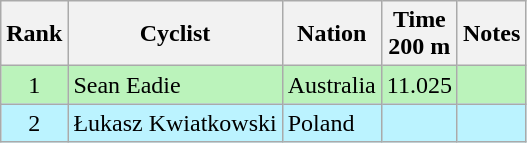<table class="wikitable sortable" style="text-align:center">
<tr>
<th>Rank</th>
<th>Cyclist</th>
<th>Nation</th>
<th>Time<br>200 m</th>
<th>Notes</th>
</tr>
<tr bgcolor=bbf3bb>
<td>1</td>
<td align=left>Sean Eadie</td>
<td align=left>Australia</td>
<td>11.025</td>
<td></td>
</tr>
<tr bgcolor=bbf3ff>
<td>2</td>
<td align=left>Łukasz Kwiatkowski</td>
<td align=left>Poland</td>
<td></td>
<td></td>
</tr>
</table>
